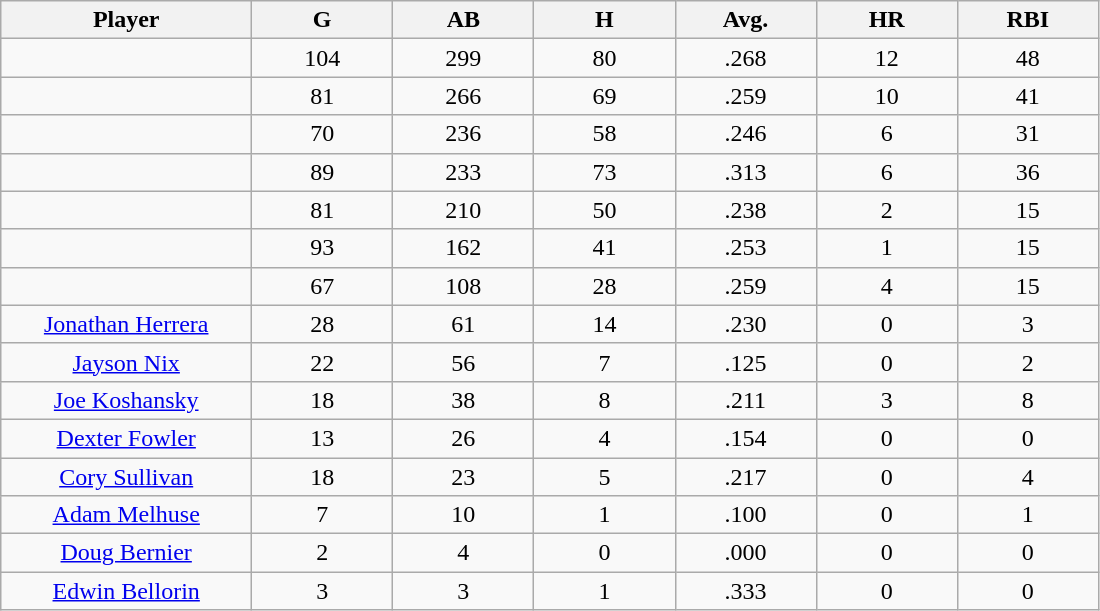<table class="wikitable sortable">
<tr>
<th bgcolor="#DDDDFF" width="16%">Player</th>
<th bgcolor="#DDDDFF" width="9%">G</th>
<th bgcolor="#DDDDFF" width="9%">AB</th>
<th bgcolor="#DDDDFF" width="9%">H</th>
<th bgcolor="#DDDDFF" width="9%">Avg.</th>
<th bgcolor="#DDDDFF" width="9%">HR</th>
<th bgcolor="#DDDDFF" width="9%">RBI</th>
</tr>
<tr align="center">
<td></td>
<td>104</td>
<td>299</td>
<td>80</td>
<td>.268</td>
<td>12</td>
<td>48</td>
</tr>
<tr align="center">
<td></td>
<td>81</td>
<td>266</td>
<td>69</td>
<td>.259</td>
<td>10</td>
<td>41</td>
</tr>
<tr align="center">
<td></td>
<td>70</td>
<td>236</td>
<td>58</td>
<td>.246</td>
<td>6</td>
<td>31</td>
</tr>
<tr align="center">
<td></td>
<td>89</td>
<td>233</td>
<td>73</td>
<td>.313</td>
<td>6</td>
<td>36</td>
</tr>
<tr align="center">
<td></td>
<td>81</td>
<td>210</td>
<td>50</td>
<td>.238</td>
<td>2</td>
<td>15</td>
</tr>
<tr align="center">
<td></td>
<td>93</td>
<td>162</td>
<td>41</td>
<td>.253</td>
<td>1</td>
<td>15</td>
</tr>
<tr align="center">
<td></td>
<td>67</td>
<td>108</td>
<td>28</td>
<td>.259</td>
<td>4</td>
<td>15</td>
</tr>
<tr align="center">
<td><a href='#'>Jonathan Herrera</a></td>
<td>28</td>
<td>61</td>
<td>14</td>
<td>.230</td>
<td>0</td>
<td>3</td>
</tr>
<tr align=center>
<td><a href='#'>Jayson Nix</a></td>
<td>22</td>
<td>56</td>
<td>7</td>
<td>.125</td>
<td>0</td>
<td>2</td>
</tr>
<tr align=center>
<td><a href='#'>Joe Koshansky</a></td>
<td>18</td>
<td>38</td>
<td>8</td>
<td>.211</td>
<td>3</td>
<td>8</td>
</tr>
<tr align=center>
<td><a href='#'>Dexter Fowler</a></td>
<td>13</td>
<td>26</td>
<td>4</td>
<td>.154</td>
<td>0</td>
<td>0</td>
</tr>
<tr align=center>
<td><a href='#'>Cory Sullivan</a></td>
<td>18</td>
<td>23</td>
<td>5</td>
<td>.217</td>
<td>0</td>
<td>4</td>
</tr>
<tr align=center>
<td><a href='#'>Adam Melhuse</a></td>
<td>7</td>
<td>10</td>
<td>1</td>
<td>.100</td>
<td>0</td>
<td>1</td>
</tr>
<tr align=center>
<td><a href='#'>Doug Bernier</a></td>
<td>2</td>
<td>4</td>
<td>0</td>
<td>.000</td>
<td>0</td>
<td>0</td>
</tr>
<tr align=center>
<td><a href='#'>Edwin Bellorin</a></td>
<td>3</td>
<td>3</td>
<td>1</td>
<td>.333</td>
<td>0</td>
<td>0</td>
</tr>
</table>
